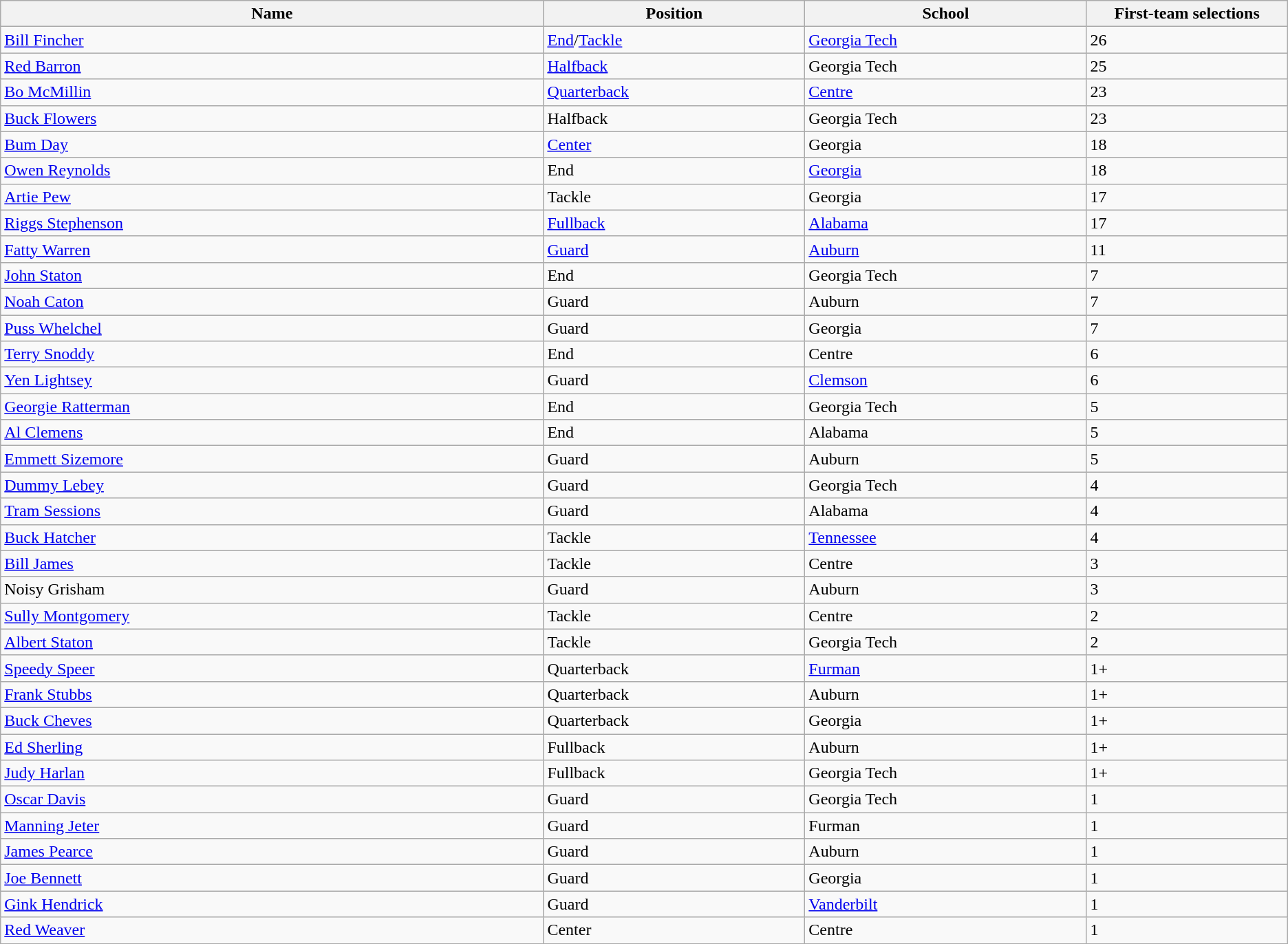<table class="wikitable sortable">
<tr>
<th bgcolor="#DDDDFF" width="27%">Name</th>
<th bgcolor="#DDDDFF" width="13%">Position</th>
<th bgcolor="#DDDDFF" width="14%">School</th>
<th bgcolor="#DDDDFF" width="10%">First-team selections</th>
</tr>
<tr align="left">
<td><a href='#'>Bill Fincher</a></td>
<td><a href='#'>End</a>/<a href='#'>Tackle</a></td>
<td><a href='#'>Georgia Tech</a></td>
<td>26</td>
</tr>
<tr align="left">
<td><a href='#'>Red Barron</a></td>
<td><a href='#'>Halfback</a></td>
<td>Georgia Tech</td>
<td>25</td>
</tr>
<tr align="left">
<td><a href='#'>Bo McMillin</a></td>
<td><a href='#'>Quarterback</a></td>
<td><a href='#'>Centre</a></td>
<td>23</td>
</tr>
<tr align="left">
<td><a href='#'>Buck Flowers</a></td>
<td>Halfback</td>
<td>Georgia Tech</td>
<td>23</td>
</tr>
<tr align="left">
<td><a href='#'>Bum Day</a></td>
<td><a href='#'>Center</a></td>
<td>Georgia</td>
<td>18</td>
</tr>
<tr align="left">
<td><a href='#'>Owen Reynolds</a></td>
<td>End</td>
<td><a href='#'>Georgia</a></td>
<td>18</td>
</tr>
<tr align="left">
<td><a href='#'>Artie Pew</a></td>
<td>Tackle</td>
<td>Georgia</td>
<td>17</td>
</tr>
<tr align="left">
<td><a href='#'>Riggs Stephenson</a></td>
<td><a href='#'>Fullback</a></td>
<td><a href='#'>Alabama</a></td>
<td>17</td>
</tr>
<tr align="left">
<td><a href='#'>Fatty Warren</a></td>
<td><a href='#'>Guard</a></td>
<td><a href='#'>Auburn</a></td>
<td>11</td>
</tr>
<tr align="left">
<td><a href='#'>John Staton</a></td>
<td>End</td>
<td>Georgia Tech</td>
<td>7</td>
</tr>
<tr align="left">
<td><a href='#'>Noah Caton</a></td>
<td>Guard</td>
<td>Auburn</td>
<td>7</td>
</tr>
<tr align="left">
<td><a href='#'>Puss Whelchel</a></td>
<td>Guard</td>
<td>Georgia</td>
<td>7</td>
</tr>
<tr align="left">
<td><a href='#'>Terry Snoddy</a></td>
<td>End</td>
<td>Centre</td>
<td>6</td>
</tr>
<tr align="left">
<td><a href='#'>Yen Lightsey</a></td>
<td>Guard</td>
<td><a href='#'>Clemson</a></td>
<td>6</td>
</tr>
<tr align="left">
<td><a href='#'>Georgie Ratterman</a></td>
<td>End</td>
<td>Georgia Tech</td>
<td>5</td>
</tr>
<tr align="left">
<td><a href='#'>Al Clemens</a></td>
<td>End</td>
<td>Alabama</td>
<td>5</td>
</tr>
<tr align="left">
<td><a href='#'>Emmett Sizemore</a></td>
<td>Guard</td>
<td>Auburn</td>
<td>5</td>
</tr>
<tr align="left">
<td><a href='#'>Dummy Lebey</a></td>
<td>Guard</td>
<td>Georgia Tech</td>
<td>4</td>
</tr>
<tr align="left">
<td><a href='#'>Tram Sessions</a></td>
<td>Guard</td>
<td>Alabama</td>
<td>4</td>
</tr>
<tr align="left">
<td><a href='#'>Buck Hatcher</a></td>
<td>Tackle</td>
<td><a href='#'>Tennessee</a></td>
<td>4</td>
</tr>
<tr align="left">
<td><a href='#'>Bill James</a></td>
<td>Tackle</td>
<td>Centre</td>
<td>3</td>
</tr>
<tr align="left">
<td>Noisy Grisham</td>
<td>Guard</td>
<td>Auburn</td>
<td>3</td>
</tr>
<tr align="left">
<td><a href='#'>Sully Montgomery</a></td>
<td>Tackle</td>
<td>Centre</td>
<td>2</td>
</tr>
<tr align="left">
<td><a href='#'>Albert Staton</a></td>
<td>Tackle</td>
<td>Georgia Tech</td>
<td>2</td>
</tr>
<tr align="left">
<td><a href='#'>Speedy Speer</a></td>
<td>Quarterback</td>
<td><a href='#'>Furman</a></td>
<td>1+</td>
</tr>
<tr align="left">
<td><a href='#'>Frank Stubbs</a></td>
<td>Quarterback</td>
<td>Auburn</td>
<td>1+</td>
</tr>
<tr align="left">
<td><a href='#'>Buck Cheves</a></td>
<td>Quarterback</td>
<td>Georgia</td>
<td>1+</td>
</tr>
<tr align="left">
<td><a href='#'>Ed Sherling</a></td>
<td>Fullback</td>
<td>Auburn</td>
<td>1+</td>
</tr>
<tr align="left">
<td><a href='#'>Judy Harlan</a></td>
<td>Fullback</td>
<td>Georgia Tech</td>
<td>1+</td>
</tr>
<tr align="left">
<td><a href='#'>Oscar Davis</a></td>
<td>Guard</td>
<td>Georgia Tech</td>
<td>1</td>
</tr>
<tr align="left">
<td><a href='#'>Manning Jeter</a></td>
<td>Guard</td>
<td>Furman</td>
<td>1</td>
</tr>
<tr align="left">
<td><a href='#'>James Pearce</a></td>
<td>Guard</td>
<td>Auburn</td>
<td>1</td>
</tr>
<tr align="left">
<td><a href='#'>Joe Bennett</a></td>
<td>Guard</td>
<td>Georgia</td>
<td>1</td>
</tr>
<tr align="left">
<td><a href='#'>Gink Hendrick</a></td>
<td>Guard</td>
<td><a href='#'>Vanderbilt</a></td>
<td>1</td>
</tr>
<tr align="left">
<td><a href='#'>Red Weaver</a></td>
<td>Center</td>
<td>Centre</td>
<td>1</td>
</tr>
<tr align="left">
</tr>
</table>
